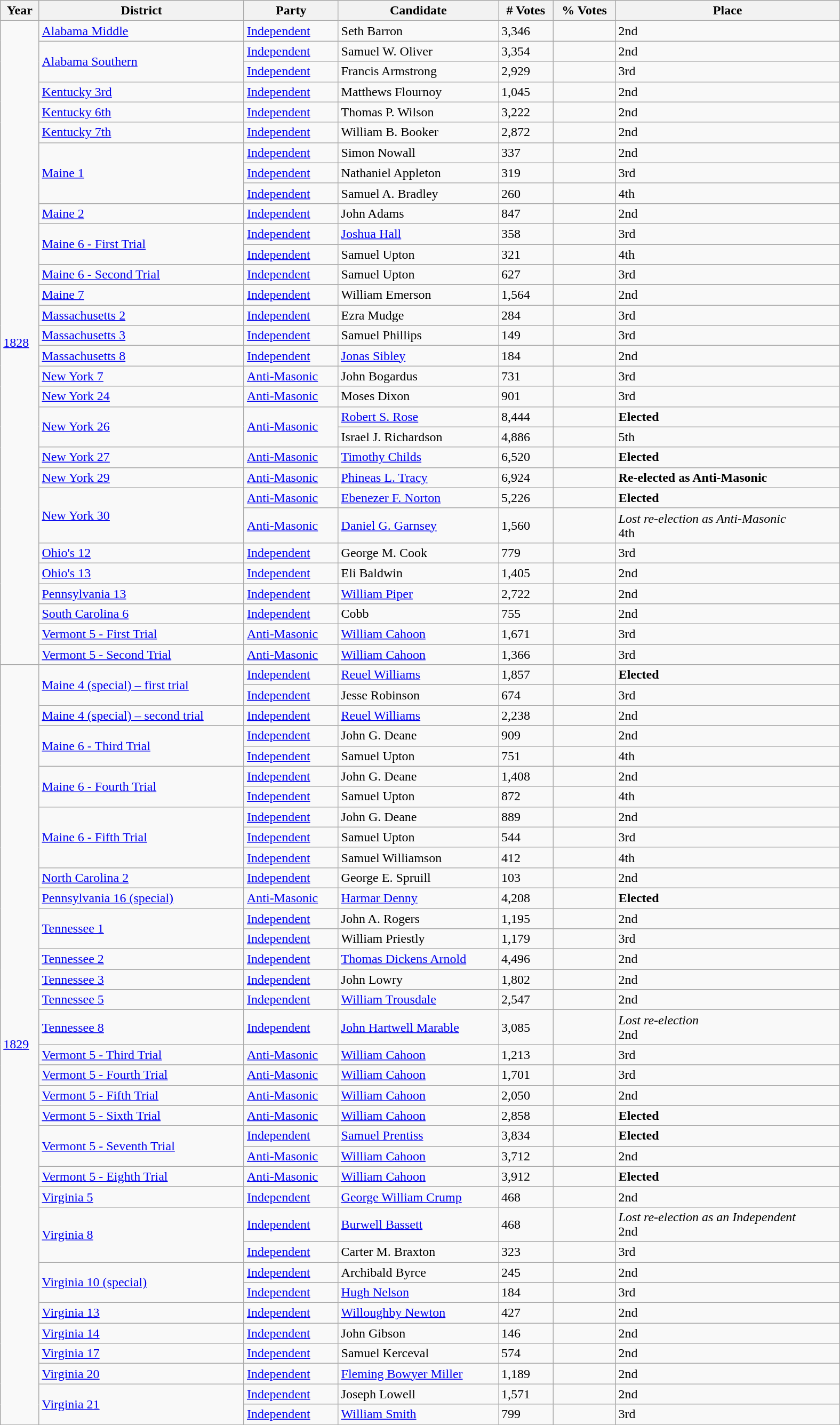<table class="wikitable sortable collapsible collapsed" style="width:1050px">
<tr>
<th>Year</th>
<th>District</th>
<th>Party</th>
<th>Candidate</th>
<th># Votes</th>
<th>% Votes</th>
<th>Place</th>
</tr>
<tr>
<td rowspan=31><a href='#'>1828</a></td>
<td><a href='#'>Alabama Middle</a></td>
<td><a href='#'>Independent</a></td>
<td>Seth Barron</td>
<td>3,346</td>
<td></td>
<td>2nd</td>
</tr>
<tr>
<td rowspan=2><a href='#'>Alabama Southern</a></td>
<td><a href='#'>Independent</a></td>
<td>Samuel W. Oliver</td>
<td>3,354</td>
<td></td>
<td>2nd</td>
</tr>
<tr>
<td><a href='#'>Independent</a></td>
<td>Francis Armstrong</td>
<td>2,929</td>
<td></td>
<td>3rd</td>
</tr>
<tr>
<td><a href='#'>Kentucky 3rd</a></td>
<td><a href='#'>Independent</a></td>
<td>Matthews Flournoy</td>
<td>1,045</td>
<td></td>
<td>2nd</td>
</tr>
<tr>
<td><a href='#'>Kentucky 6th</a></td>
<td><a href='#'>Independent</a></td>
<td>Thomas P. Wilson</td>
<td>3,222</td>
<td></td>
<td>2nd</td>
</tr>
<tr>
<td><a href='#'>Kentucky 7th</a></td>
<td><a href='#'>Independent</a></td>
<td>William B. Booker</td>
<td>2,872</td>
<td></td>
<td>2nd</td>
</tr>
<tr>
<td rowspan=3><a href='#'>Maine 1</a></td>
<td><a href='#'>Independent</a></td>
<td>Simon Nowall</td>
<td>337</td>
<td></td>
<td>2nd</td>
</tr>
<tr>
<td><a href='#'>Independent</a></td>
<td>Nathaniel Appleton</td>
<td>319</td>
<td></td>
<td>3rd</td>
</tr>
<tr>
<td><a href='#'>Independent</a></td>
<td>Samuel A. Bradley</td>
<td>260</td>
<td></td>
<td>4th</td>
</tr>
<tr>
<td><a href='#'>Maine 2</a></td>
<td><a href='#'>Independent</a></td>
<td>John Adams</td>
<td>847</td>
<td></td>
<td>2nd</td>
</tr>
<tr>
<td rowspan=2><a href='#'>Maine 6 - First Trial</a></td>
<td><a href='#'>Independent</a></td>
<td><a href='#'>Joshua Hall</a></td>
<td>358</td>
<td></td>
<td>3rd</td>
</tr>
<tr>
<td><a href='#'>Independent</a></td>
<td>Samuel Upton</td>
<td>321</td>
<td></td>
<td>4th</td>
</tr>
<tr>
<td><a href='#'>Maine 6 - Second Trial</a></td>
<td><a href='#'>Independent</a></td>
<td>Samuel Upton</td>
<td>627</td>
<td></td>
<td>3rd</td>
</tr>
<tr>
<td><a href='#'>Maine 7</a></td>
<td><a href='#'>Independent</a></td>
<td>William Emerson</td>
<td>1,564</td>
<td></td>
<td>2nd</td>
</tr>
<tr>
<td><a href='#'>Massachusetts 2</a></td>
<td><a href='#'>Independent</a></td>
<td>Ezra Mudge</td>
<td>284</td>
<td></td>
<td>3rd</td>
</tr>
<tr>
<td><a href='#'>Massachusetts 3</a></td>
<td><a href='#'>Independent</a></td>
<td>Samuel Phillips</td>
<td>149</td>
<td></td>
<td>3rd</td>
</tr>
<tr>
<td><a href='#'>Massachusetts 8</a></td>
<td><a href='#'>Independent</a></td>
<td><a href='#'>Jonas Sibley</a></td>
<td>184</td>
<td></td>
<td>2nd</td>
</tr>
<tr>
<td><a href='#'>New York 7</a></td>
<td><a href='#'>Anti-Masonic</a></td>
<td>John Bogardus</td>
<td>731</td>
<td></td>
<td>3rd</td>
</tr>
<tr>
<td><a href='#'>New York 24</a></td>
<td><a href='#'>Anti-Masonic</a></td>
<td>Moses Dixon</td>
<td>901</td>
<td></td>
<td>3rd</td>
</tr>
<tr>
<td rowspan=2><a href='#'>New York 26</a></td>
<td rowspan=2><a href='#'>Anti-Masonic</a></td>
<td><a href='#'>Robert S. Rose</a></td>
<td>8,444</td>
<td></td>
<td data-sort-value="1st"><strong>Elected</strong></td>
</tr>
<tr>
<td>Israel J. Richardson</td>
<td>4,886</td>
<td></td>
<td>5th</td>
</tr>
<tr>
<td><a href='#'>New York 27</a></td>
<td><a href='#'>Anti-Masonic</a></td>
<td><a href='#'>Timothy Childs</a></td>
<td>6,520</td>
<td></td>
<td data-sort-value="1st"><strong>Elected</strong></td>
</tr>
<tr>
<td><a href='#'>New York 29</a></td>
<td><a href='#'>Anti-Masonic</a></td>
<td><a href='#'>Phineas L. Tracy</a></td>
<td>6,924</td>
<td></td>
<td data-sort-value="1st"><strong>Re-elected as Anti-Masonic</strong></td>
</tr>
<tr>
<td rowspan=2><a href='#'>New York 30</a></td>
<td><a href='#'>Anti-Masonic</a></td>
<td><a href='#'>Ebenezer F. Norton</a></td>
<td>5,226</td>
<td></td>
<td data-sort-value="1st"><strong>Elected</strong></td>
</tr>
<tr>
<td><a href='#'>Anti-Masonic</a></td>
<td><a href='#'>Daniel G. Garnsey</a></td>
<td>1,560</td>
<td></td>
<td data-sort-value="4th"><em>Lost re-election as Anti-Masonic</em><br>4th</td>
</tr>
<tr>
<td><a href='#'>Ohio's 12</a></td>
<td><a href='#'>Independent</a></td>
<td>George M. Cook</td>
<td>779</td>
<td></td>
<td>3rd</td>
</tr>
<tr>
<td><a href='#'>Ohio's 13</a></td>
<td><a href='#'>Independent</a></td>
<td>Eli Baldwin</td>
<td>1,405</td>
<td></td>
<td>2nd</td>
</tr>
<tr>
<td><a href='#'>Pennsylvania 13</a></td>
<td><a href='#'>Independent</a></td>
<td><a href='#'>William Piper</a></td>
<td>2,722</td>
<td></td>
<td>2nd</td>
</tr>
<tr>
<td><a href='#'>South Carolina 6</a></td>
<td><a href='#'>Independent</a></td>
<td>Cobb</td>
<td>755</td>
<td></td>
<td>2nd</td>
</tr>
<tr>
<td><a href='#'>Vermont 5 - First Trial</a></td>
<td><a href='#'>Anti-Masonic</a></td>
<td><a href='#'>William Cahoon</a></td>
<td>1,671</td>
<td></td>
<td>3rd</td>
</tr>
<tr>
<td><a href='#'>Vermont 5 - Second Trial</a></td>
<td><a href='#'>Anti-Masonic</a></td>
<td><a href='#'>William Cahoon</a></td>
<td>1,366</td>
<td></td>
<td>3rd</td>
</tr>
<tr>
<td rowspan=36><a href='#'>1829</a></td>
<td rowspan=2><a href='#'>Maine 4 (special) – first trial</a></td>
<td><a href='#'>Independent</a></td>
<td><a href='#'>Reuel Williams</a></td>
<td>1,857</td>
<td></td>
<td><strong>Elected</strong></td>
</tr>
<tr>
<td><a href='#'>Independent</a></td>
<td>Jesse Robinson</td>
<td>674</td>
<td></td>
<td>3rd</td>
</tr>
<tr>
<td><a href='#'>Maine 4 (special) – second trial</a></td>
<td><a href='#'>Independent</a></td>
<td><a href='#'>Reuel Williams</a></td>
<td>2,238</td>
<td></td>
<td>2nd</td>
</tr>
<tr>
<td rowspan=2><a href='#'>Maine 6 - Third Trial</a></td>
<td><a href='#'>Independent</a></td>
<td>John G. Deane</td>
<td>909</td>
<td></td>
<td>2nd</td>
</tr>
<tr>
<td><a href='#'>Independent</a></td>
<td>Samuel Upton</td>
<td>751</td>
<td></td>
<td>4th</td>
</tr>
<tr>
<td rowspan=2><a href='#'>Maine 6 - Fourth Trial</a></td>
<td><a href='#'>Independent</a></td>
<td>John G. Deane</td>
<td>1,408</td>
<td></td>
<td>2nd</td>
</tr>
<tr>
<td><a href='#'>Independent</a></td>
<td>Samuel Upton</td>
<td>872</td>
<td></td>
<td>4th</td>
</tr>
<tr>
<td rowspan=3><a href='#'>Maine 6 - Fifth Trial</a></td>
<td><a href='#'>Independent</a></td>
<td>John G. Deane</td>
<td>889</td>
<td></td>
<td>2nd</td>
</tr>
<tr>
<td><a href='#'>Independent</a></td>
<td>Samuel Upton</td>
<td>544</td>
<td></td>
<td>3rd</td>
</tr>
<tr>
<td><a href='#'>Independent</a></td>
<td>Samuel Williamson</td>
<td>412</td>
<td></td>
<td>4th</td>
</tr>
<tr>
<td><a href='#'>North Carolina 2</a></td>
<td><a href='#'>Independent</a></td>
<td>George E. Spruill</td>
<td>103</td>
<td></td>
<td>2nd</td>
</tr>
<tr>
<td><a href='#'>Pennsylvania 16 (special)</a></td>
<td><a href='#'>Anti-Masonic</a></td>
<td><a href='#'>Harmar Denny</a></td>
<td>4,208</td>
<td></td>
<td data-sort-value="1st"><strong>Elected</strong></td>
</tr>
<tr>
<td rowspan=2><a href='#'>Tennessee 1</a></td>
<td><a href='#'>Independent</a></td>
<td>John A. Rogers</td>
<td>1,195</td>
<td></td>
<td>2nd</td>
</tr>
<tr>
<td><a href='#'>Independent</a></td>
<td>William Priestly</td>
<td>1,179</td>
<td></td>
<td>3rd</td>
</tr>
<tr>
<td><a href='#'>Tennessee 2</a></td>
<td><a href='#'>Independent</a></td>
<td><a href='#'>Thomas Dickens Arnold</a></td>
<td>4,496</td>
<td></td>
<td>2nd</td>
</tr>
<tr>
<td><a href='#'>Tennessee 3</a></td>
<td><a href='#'>Independent</a></td>
<td>John Lowry</td>
<td>1,802</td>
<td></td>
<td>2nd</td>
</tr>
<tr>
<td><a href='#'>Tennessee 5</a></td>
<td><a href='#'>Independent</a></td>
<td><a href='#'>William Trousdale</a></td>
<td>2,547</td>
<td></td>
<td>2nd</td>
</tr>
<tr>
<td><a href='#'>Tennessee 8</a></td>
<td><a href='#'>Independent</a></td>
<td><a href='#'>John Hartwell Marable</a></td>
<td>3,085</td>
<td></td>
<td data-sort-value="2nd"><em>Lost re-election</em><br>2nd</td>
</tr>
<tr>
<td><a href='#'>Vermont 5 - Third Trial</a></td>
<td><a href='#'>Anti-Masonic</a></td>
<td><a href='#'>William Cahoon</a></td>
<td>1,213</td>
<td></td>
<td>3rd</td>
</tr>
<tr>
<td><a href='#'>Vermont 5 - Fourth Trial</a></td>
<td><a href='#'>Anti-Masonic</a></td>
<td><a href='#'>William Cahoon</a></td>
<td>1,701</td>
<td></td>
<td>3rd</td>
</tr>
<tr>
<td><a href='#'>Vermont 5 - Fifth Trial</a></td>
<td><a href='#'>Anti-Masonic</a></td>
<td><a href='#'>William Cahoon</a></td>
<td>2,050</td>
<td></td>
<td>2nd</td>
</tr>
<tr>
<td><a href='#'>Vermont 5 - Sixth Trial</a></td>
<td><a href='#'>Anti-Masonic</a></td>
<td><a href='#'>William Cahoon</a></td>
<td>2,858</td>
<td></td>
<td><strong>Elected</strong></td>
</tr>
<tr>
<td rowspan=2><a href='#'>Vermont 5 - Seventh Trial</a></td>
<td><a href='#'>Independent</a></td>
<td><a href='#'>Samuel Prentiss</a></td>
<td>3,834</td>
<td></td>
<td><strong>Elected</strong></td>
</tr>
<tr>
<td><a href='#'>Anti-Masonic</a></td>
<td><a href='#'>William Cahoon</a></td>
<td>3,712</td>
<td></td>
<td>2nd</td>
</tr>
<tr>
<td><a href='#'>Vermont 5 - Eighth Trial</a></td>
<td><a href='#'>Anti-Masonic</a></td>
<td><a href='#'>William Cahoon</a></td>
<td>3,912</td>
<td></td>
<td data-sort-value="1st"><strong>Elected</strong></td>
</tr>
<tr>
<td><a href='#'>Virginia 5</a></td>
<td><a href='#'>Independent</a></td>
<td><a href='#'>George William Crump</a></td>
<td>468</td>
<td></td>
<td>2nd</td>
</tr>
<tr>
<td rowspan=2><a href='#'>Virginia 8</a></td>
<td><a href='#'>Independent</a></td>
<td><a href='#'>Burwell Bassett</a></td>
<td>468</td>
<td></td>
<td data-sort-value="2nd"><em>Lost re-election as an Independent</em><br>2nd</td>
</tr>
<tr>
<td><a href='#'>Independent</a></td>
<td>Carter M. Braxton</td>
<td>323</td>
<td></td>
<td>3rd</td>
</tr>
<tr>
<td rowspan=2><a href='#'>Virginia 10 (special)</a></td>
<td><a href='#'>Independent</a></td>
<td>Archibald Byrce</td>
<td>245</td>
<td></td>
<td>2nd</td>
</tr>
<tr>
<td><a href='#'>Independent</a></td>
<td><a href='#'>Hugh Nelson</a></td>
<td>184</td>
<td></td>
<td>3rd</td>
</tr>
<tr>
<td><a href='#'>Virginia 13</a></td>
<td><a href='#'>Independent</a></td>
<td><a href='#'>Willoughby Newton</a></td>
<td>427</td>
<td></td>
<td>2nd</td>
</tr>
<tr>
<td><a href='#'>Virginia 14</a></td>
<td><a href='#'>Independent</a></td>
<td>John Gibson</td>
<td>146</td>
<td></td>
<td>2nd</td>
</tr>
<tr>
<td><a href='#'>Virginia 17</a></td>
<td><a href='#'>Independent</a></td>
<td>Samuel Kerceval</td>
<td>574</td>
<td></td>
<td>2nd</td>
</tr>
<tr>
<td><a href='#'>Virginia 20</a></td>
<td><a href='#'>Independent</a></td>
<td><a href='#'>Fleming Bowyer Miller</a></td>
<td>1,189</td>
<td></td>
<td>2nd</td>
</tr>
<tr>
<td rowspan=2><a href='#'>Virginia 21</a></td>
<td><a href='#'>Independent</a></td>
<td>Joseph Lowell</td>
<td>1,571</td>
<td></td>
<td>2nd</td>
</tr>
<tr>
<td><a href='#'>Independent</a></td>
<td><a href='#'>William Smith</a></td>
<td>799</td>
<td></td>
<td>3rd</td>
</tr>
<tr>
</tr>
</table>
